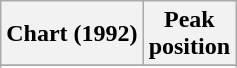<table class="wikitable sortable">
<tr>
<th align="left">Chart (1992)</th>
<th align="center">Peak<br>position</th>
</tr>
<tr>
</tr>
<tr>
</tr>
</table>
